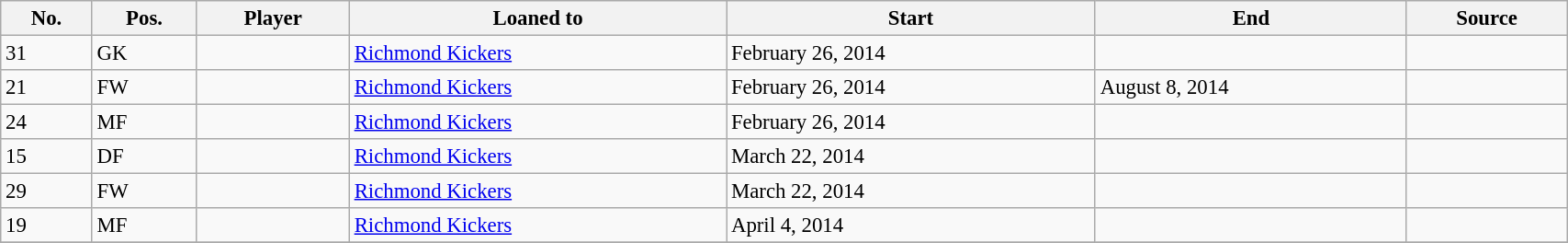<table class="wikitable sortable" style="width:90%; text-align:center; font-size:95%; text-align:left;">
<tr>
<th><strong>No.</strong></th>
<th><strong>Pos.</strong></th>
<th><strong>Player</strong></th>
<th><strong>Loaned to</strong></th>
<th><strong>Start</strong></th>
<th><strong>End</strong></th>
<th><strong>Source</strong></th>
</tr>
<tr>
<td>31</td>
<td>GK</td>
<td></td>
<td> <a href='#'>Richmond Kickers</a></td>
<td>February 26, 2014</td>
<td></td>
<td></td>
</tr>
<tr>
<td>21</td>
<td>FW</td>
<td></td>
<td> <a href='#'>Richmond Kickers</a></td>
<td>February 26, 2014</td>
<td>August 8, 2014</td>
<td></td>
</tr>
<tr>
<td>24</td>
<td>MF</td>
<td></td>
<td> <a href='#'>Richmond Kickers</a></td>
<td>February 26, 2014</td>
<td></td>
<td></td>
</tr>
<tr>
<td>15</td>
<td>DF</td>
<td></td>
<td> <a href='#'>Richmond Kickers</a></td>
<td>March 22, 2014</td>
<td></td>
<td></td>
</tr>
<tr>
<td>29</td>
<td>FW</td>
<td></td>
<td> <a href='#'>Richmond Kickers</a></td>
<td>March 22, 2014</td>
<td></td>
<td></td>
</tr>
<tr>
<td>19</td>
<td>MF</td>
<td></td>
<td> <a href='#'>Richmond Kickers</a></td>
<td>April 4, 2014</td>
<td></td>
<td></td>
</tr>
<tr>
</tr>
</table>
